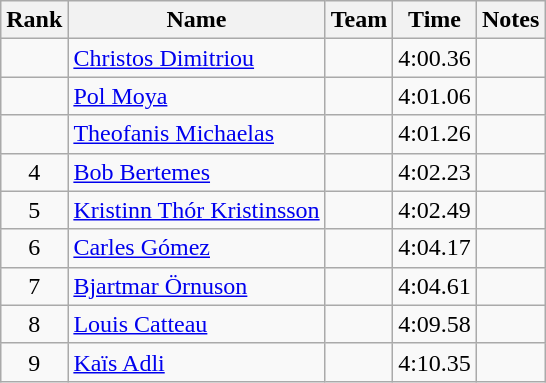<table class="wikitable sortable" style="text-align:center">
<tr>
<th>Rank</th>
<th>Name</th>
<th>Team</th>
<th>Time</th>
<th>Notes</th>
</tr>
<tr>
<td></td>
<td align="left"><a href='#'>Christos Dimitriou</a></td>
<td align=left></td>
<td>4:00.36</td>
<td></td>
</tr>
<tr>
<td></td>
<td align="left"><a href='#'>Pol Moya</a></td>
<td align=left></td>
<td>4:01.06</td>
<td></td>
</tr>
<tr>
<td></td>
<td align="left"><a href='#'>Theofanis Michaelas</a></td>
<td align=left></td>
<td>4:01.26</td>
<td></td>
</tr>
<tr>
<td>4</td>
<td align="left"><a href='#'>Bob Bertemes</a></td>
<td align=left></td>
<td>4:02.23</td>
<td></td>
</tr>
<tr>
<td>5</td>
<td align="left"><a href='#'>Kristinn Thór Kristinsson</a></td>
<td align=left></td>
<td>4:02.49</td>
<td></td>
</tr>
<tr>
<td>6</td>
<td align="left"><a href='#'>Carles Gómez</a></td>
<td align=left></td>
<td>4:04.17</td>
<td></td>
</tr>
<tr>
<td>7</td>
<td align="left"><a href='#'>Bjartmar Örnuson</a></td>
<td align=left></td>
<td>4:04.61</td>
<td></td>
</tr>
<tr>
<td>8</td>
<td align="left"><a href='#'>Louis Catteau</a></td>
<td align=left></td>
<td>4:09.58</td>
<td></td>
</tr>
<tr>
<td>9</td>
<td align="left"><a href='#'>Kaïs Adli</a></td>
<td align=left></td>
<td>4:10.35</td>
<td></td>
</tr>
</table>
